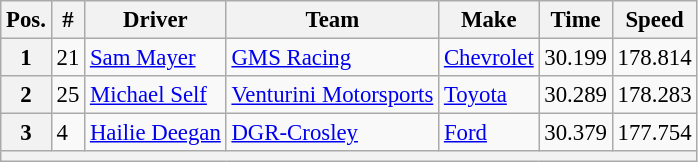<table class="wikitable" style="font-size:95%">
<tr>
<th>Pos.</th>
<th>#</th>
<th>Driver</th>
<th>Team</th>
<th>Make</th>
<th>Time</th>
<th>Speed</th>
</tr>
<tr>
<th>1</th>
<td>21</td>
<td><a href='#'>Sam Mayer</a></td>
<td><a href='#'>GMS Racing</a></td>
<td><a href='#'>Chevrolet</a></td>
<td>30.199</td>
<td>178.814</td>
</tr>
<tr>
<th>2</th>
<td>25</td>
<td><a href='#'>Michael Self</a></td>
<td><a href='#'>Venturini Motorsports</a></td>
<td><a href='#'>Toyota</a></td>
<td>30.289</td>
<td>178.283</td>
</tr>
<tr>
<th>3</th>
<td>4</td>
<td><a href='#'>Hailie Deegan</a></td>
<td><a href='#'>DGR-Crosley</a></td>
<td><a href='#'>Ford</a></td>
<td>30.379</td>
<td>177.754</td>
</tr>
<tr>
<th colspan="7"></th>
</tr>
</table>
